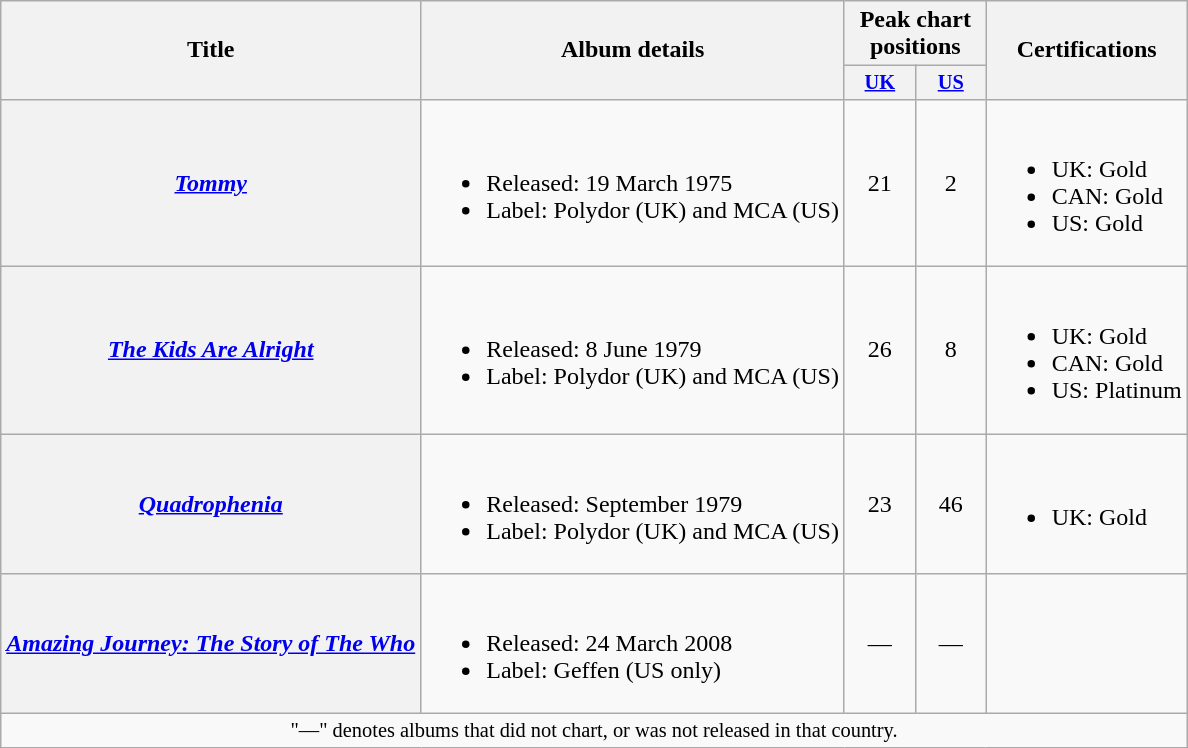<table class="wikitable plainrowheaders">
<tr>
<th scope="col" rowspan="2">Title</th>
<th scope="col" rowspan="2">Album details</th>
<th scope="col" colspan="2">Peak chart positions</th>
<th scope="col" rowspan="2">Certifications</th>
</tr>
<tr>
<th style="width:3em;font-size:85%"><a href='#'>UK</a><br></th>
<th style="width:3em;font-size:85%"><a href='#'>US</a><br></th>
</tr>
<tr>
<th scope="row"><em><a href='#'>Tommy</a></em></th>
<td><br><ul><li>Released: 19 March 1975</li><li>Label: Polydor (UK) and MCA (US)</li></ul></td>
<td style="text-align:center;">21</td>
<td style="text-align:center;">2</td>
<td><br><ul><li>UK: Gold</li><li>CAN: Gold</li><li>US: Gold</li></ul></td>
</tr>
<tr>
<th scope="row"><em><a href='#'>The Kids Are Alright</a></em></th>
<td><br><ul><li>Released: 8 June 1979</li><li>Label: Polydor (UK) and MCA (US)</li></ul></td>
<td style="text-align:center;">26</td>
<td style="text-align:center;">8</td>
<td><br><ul><li>UK: Gold</li><li>CAN: Gold</li><li>US: Platinum</li></ul></td>
</tr>
<tr>
<th scope="row"><em><a href='#'>Quadrophenia</a></em></th>
<td><br><ul><li>Released: September 1979</li><li>Label: Polydor (UK) and MCA (US)</li></ul></td>
<td style="text-align:center;">23</td>
<td style="text-align:center;">46</td>
<td><br><ul><li>UK: Gold</li></ul></td>
</tr>
<tr>
<th scope="row"><em><a href='#'>Amazing Journey: The Story of The Who</a></em></th>
<td><br><ul><li>Released: 24 March 2008</li><li>Label: Geffen (US only)</li></ul></td>
<td style="text-align:center;">—</td>
<td style="text-align:center;">—</td>
<td></td>
</tr>
<tr>
<td colspan="17" style="text-align:center; font-size:85%">"—" denotes albums that did not chart, or was not released in that country.</td>
</tr>
</table>
